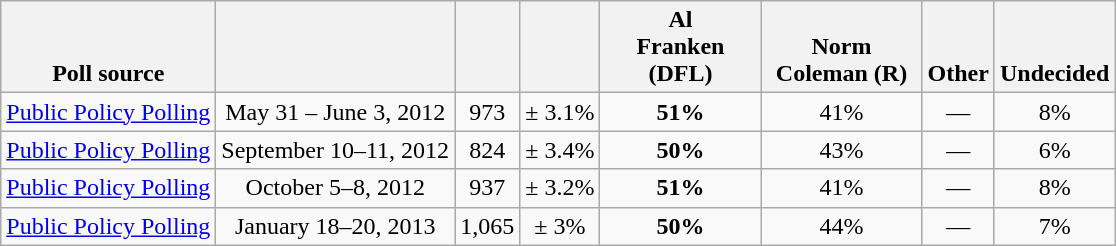<table class="wikitable" style="text-align:center">
<tr valign= bottom>
<th>Poll source</th>
<th></th>
<th></th>
<th></th>
<th style="width:100px;">Al<br>Franken (DFL)</th>
<th style="width:100px;">Norm<br>Coleman (R)</th>
<th>Other</th>
<th>Undecided</th>
</tr>
<tr>
<td align=left><a href='#'>Public Policy Polling</a></td>
<td>May 31 – June 3, 2012</td>
<td>973</td>
<td>± 3.1%</td>
<td><strong>51%</strong></td>
<td>41%</td>
<td>—</td>
<td>8%</td>
</tr>
<tr>
<td align=left><a href='#'>Public Policy Polling</a></td>
<td>September 10–11, 2012</td>
<td>824</td>
<td>± 3.4%</td>
<td><strong>50%</strong></td>
<td>43%</td>
<td>—</td>
<td>6%</td>
</tr>
<tr>
<td align=left><a href='#'>Public Policy Polling</a></td>
<td>October 5–8, 2012</td>
<td>937</td>
<td>± 3.2%</td>
<td><strong>51%</strong></td>
<td>41%</td>
<td>—</td>
<td>8%</td>
</tr>
<tr>
<td align=left><a href='#'>Public Policy Polling</a></td>
<td>January 18–20, 2013</td>
<td>1,065</td>
<td>± 3%</td>
<td><strong>50%</strong></td>
<td>44%</td>
<td>—</td>
<td>7%</td>
</tr>
</table>
